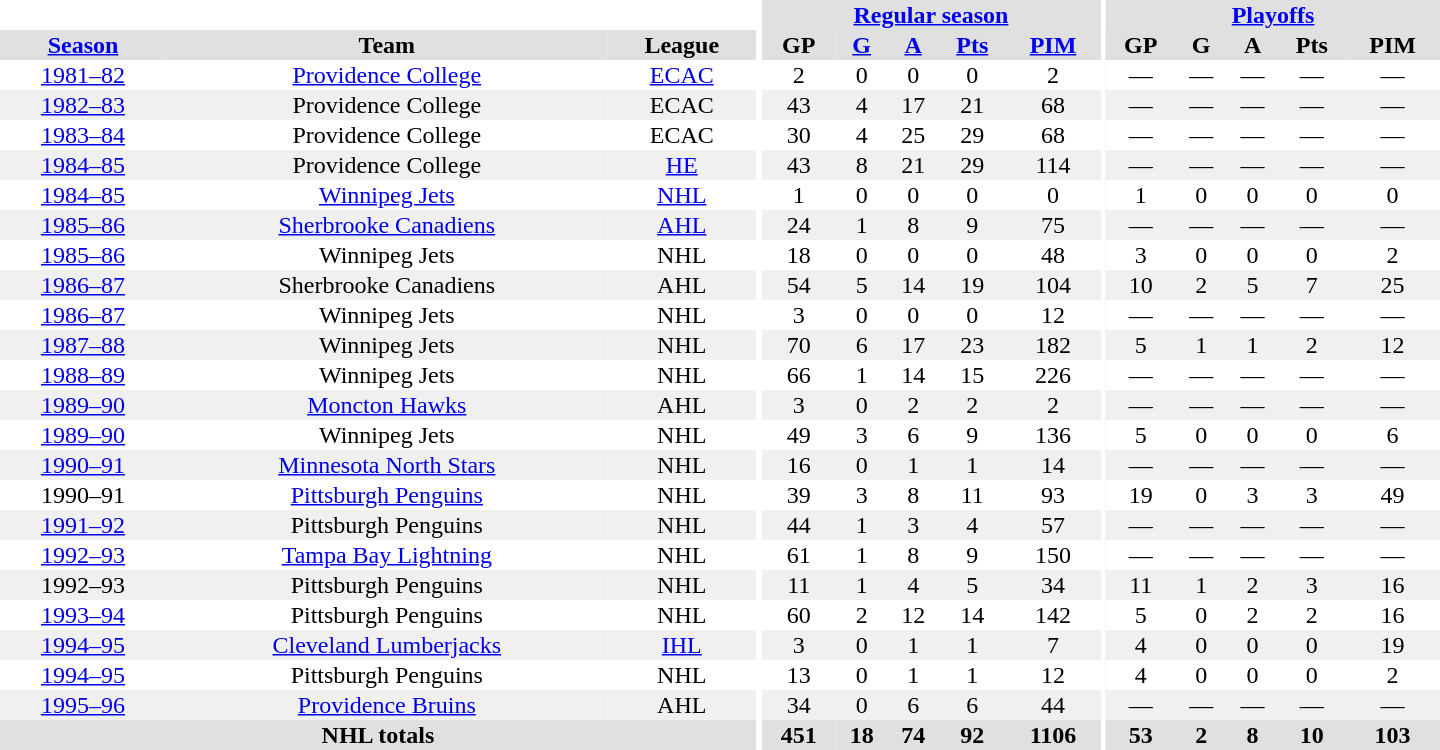<table border="0" cellpadding="1" cellspacing="0" style="text-align:center; width:60em">
<tr bgcolor="#e0e0e0">
<th colspan="3" bgcolor="#ffffff"></th>
<th rowspan="99" bgcolor="#ffffff"></th>
<th colspan="5"><a href='#'>Regular season</a></th>
<th rowspan="99" bgcolor="#ffffff"></th>
<th colspan="5"><a href='#'>Playoffs</a></th>
</tr>
<tr bgcolor="#e0e0e0">
<th><a href='#'>Season</a></th>
<th>Team</th>
<th>League</th>
<th>GP</th>
<th><a href='#'>G</a></th>
<th><a href='#'>A</a></th>
<th><a href='#'>Pts</a></th>
<th><a href='#'>PIM</a></th>
<th>GP</th>
<th>G</th>
<th>A</th>
<th>Pts</th>
<th>PIM</th>
</tr>
<tr>
<td><a href='#'>1981–82</a></td>
<td><a href='#'>Providence College</a></td>
<td><a href='#'>ECAC</a></td>
<td>2</td>
<td>0</td>
<td>0</td>
<td>0</td>
<td>2</td>
<td>—</td>
<td>—</td>
<td>—</td>
<td>—</td>
<td>—</td>
</tr>
<tr bgcolor="#f0f0f0">
<td><a href='#'>1982–83</a></td>
<td>Providence College</td>
<td>ECAC</td>
<td>43</td>
<td>4</td>
<td>17</td>
<td>21</td>
<td>68</td>
<td>—</td>
<td>—</td>
<td>—</td>
<td>—</td>
<td>—</td>
</tr>
<tr>
<td><a href='#'>1983–84</a></td>
<td>Providence College</td>
<td>ECAC</td>
<td>30</td>
<td>4</td>
<td>25</td>
<td>29</td>
<td>68</td>
<td>—</td>
<td>—</td>
<td>—</td>
<td>—</td>
<td>—</td>
</tr>
<tr bgcolor="#f0f0f0">
<td><a href='#'>1984–85</a></td>
<td>Providence College</td>
<td><a href='#'>HE</a></td>
<td>43</td>
<td>8</td>
<td>21</td>
<td>29</td>
<td>114</td>
<td>—</td>
<td>—</td>
<td>—</td>
<td>—</td>
<td>—</td>
</tr>
<tr>
<td><a href='#'>1984–85</a></td>
<td><a href='#'>Winnipeg Jets</a></td>
<td><a href='#'>NHL</a></td>
<td>1</td>
<td>0</td>
<td>0</td>
<td>0</td>
<td>0</td>
<td>1</td>
<td>0</td>
<td>0</td>
<td>0</td>
<td>0</td>
</tr>
<tr bgcolor="#f0f0f0">
<td><a href='#'>1985–86</a></td>
<td><a href='#'>Sherbrooke Canadiens</a></td>
<td><a href='#'>AHL</a></td>
<td>24</td>
<td>1</td>
<td>8</td>
<td>9</td>
<td>75</td>
<td>—</td>
<td>—</td>
<td>—</td>
<td>—</td>
<td>—</td>
</tr>
<tr>
<td><a href='#'>1985–86</a></td>
<td>Winnipeg Jets</td>
<td>NHL</td>
<td>18</td>
<td>0</td>
<td>0</td>
<td>0</td>
<td>48</td>
<td>3</td>
<td>0</td>
<td>0</td>
<td>0</td>
<td>2</td>
</tr>
<tr bgcolor="#f0f0f0">
<td><a href='#'>1986–87</a></td>
<td>Sherbrooke Canadiens</td>
<td>AHL</td>
<td>54</td>
<td>5</td>
<td>14</td>
<td>19</td>
<td>104</td>
<td>10</td>
<td>2</td>
<td>5</td>
<td>7</td>
<td>25</td>
</tr>
<tr>
<td><a href='#'>1986–87</a></td>
<td>Winnipeg Jets</td>
<td>NHL</td>
<td>3</td>
<td>0</td>
<td>0</td>
<td>0</td>
<td>12</td>
<td>—</td>
<td>—</td>
<td>—</td>
<td>—</td>
<td>—</td>
</tr>
<tr bgcolor="#f0f0f0">
<td><a href='#'>1987–88</a></td>
<td>Winnipeg Jets</td>
<td>NHL</td>
<td>70</td>
<td>6</td>
<td>17</td>
<td>23</td>
<td>182</td>
<td>5</td>
<td>1</td>
<td>1</td>
<td>2</td>
<td>12</td>
</tr>
<tr>
<td><a href='#'>1988–89</a></td>
<td>Winnipeg Jets</td>
<td>NHL</td>
<td>66</td>
<td>1</td>
<td>14</td>
<td>15</td>
<td>226</td>
<td>—</td>
<td>—</td>
<td>—</td>
<td>—</td>
<td>—</td>
</tr>
<tr bgcolor="#f0f0f0">
<td><a href='#'>1989–90</a></td>
<td><a href='#'>Moncton Hawks</a></td>
<td>AHL</td>
<td>3</td>
<td>0</td>
<td>2</td>
<td>2</td>
<td>2</td>
<td>—</td>
<td>—</td>
<td>—</td>
<td>—</td>
<td>—</td>
</tr>
<tr>
<td><a href='#'>1989–90</a></td>
<td>Winnipeg Jets</td>
<td>NHL</td>
<td>49</td>
<td>3</td>
<td>6</td>
<td>9</td>
<td>136</td>
<td>5</td>
<td>0</td>
<td>0</td>
<td>0</td>
<td>6</td>
</tr>
<tr bgcolor="#f0f0f0">
<td><a href='#'>1990–91</a></td>
<td><a href='#'>Minnesota North Stars</a></td>
<td>NHL</td>
<td>16</td>
<td>0</td>
<td>1</td>
<td>1</td>
<td>14</td>
<td>—</td>
<td>—</td>
<td>—</td>
<td>—</td>
<td>—</td>
</tr>
<tr>
<td>1990–91</td>
<td><a href='#'>Pittsburgh Penguins</a></td>
<td>NHL</td>
<td>39</td>
<td>3</td>
<td>8</td>
<td>11</td>
<td>93</td>
<td>19</td>
<td>0</td>
<td>3</td>
<td>3</td>
<td>49</td>
</tr>
<tr bgcolor="#f0f0f0">
<td><a href='#'>1991–92</a></td>
<td>Pittsburgh Penguins</td>
<td>NHL</td>
<td>44</td>
<td>1</td>
<td>3</td>
<td>4</td>
<td>57</td>
<td>—</td>
<td>—</td>
<td>—</td>
<td>—</td>
<td>—</td>
</tr>
<tr>
<td><a href='#'>1992–93</a></td>
<td><a href='#'>Tampa Bay Lightning</a></td>
<td>NHL</td>
<td>61</td>
<td>1</td>
<td>8</td>
<td>9</td>
<td>150</td>
<td>—</td>
<td>—</td>
<td>—</td>
<td>—</td>
<td>—</td>
</tr>
<tr bgcolor="#f0f0f0">
<td>1992–93</td>
<td>Pittsburgh Penguins</td>
<td>NHL</td>
<td>11</td>
<td>1</td>
<td>4</td>
<td>5</td>
<td>34</td>
<td>11</td>
<td>1</td>
<td>2</td>
<td>3</td>
<td>16</td>
</tr>
<tr>
<td><a href='#'>1993–94</a></td>
<td>Pittsburgh Penguins</td>
<td>NHL</td>
<td>60</td>
<td>2</td>
<td>12</td>
<td>14</td>
<td>142</td>
<td>5</td>
<td>0</td>
<td>2</td>
<td>2</td>
<td>16</td>
</tr>
<tr bgcolor="#f0f0f0">
<td><a href='#'>1994–95</a></td>
<td><a href='#'>Cleveland Lumberjacks</a></td>
<td><a href='#'>IHL</a></td>
<td>3</td>
<td>0</td>
<td>1</td>
<td>1</td>
<td>7</td>
<td>4</td>
<td>0</td>
<td>0</td>
<td>0</td>
<td>19</td>
</tr>
<tr>
<td><a href='#'>1994–95</a></td>
<td>Pittsburgh Penguins</td>
<td>NHL</td>
<td>13</td>
<td>0</td>
<td>1</td>
<td>1</td>
<td>12</td>
<td>4</td>
<td>0</td>
<td>0</td>
<td>0</td>
<td>2</td>
</tr>
<tr bgcolor="#f0f0f0">
<td><a href='#'>1995–96</a></td>
<td><a href='#'>Providence Bruins</a></td>
<td>AHL</td>
<td>34</td>
<td>0</td>
<td>6</td>
<td>6</td>
<td>44</td>
<td>—</td>
<td>—</td>
<td>—</td>
<td>—</td>
<td>—</td>
</tr>
<tr bgcolor="#e0e0e0">
<th colspan="3">NHL totals</th>
<th>451</th>
<th>18</th>
<th>74</th>
<th>92</th>
<th>1106</th>
<th>53</th>
<th>2</th>
<th>8</th>
<th>10</th>
<th>103</th>
</tr>
</table>
